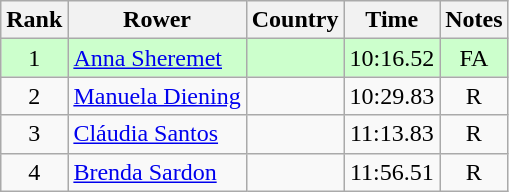<table class="wikitable" style="text-align:center">
<tr>
<th>Rank</th>
<th>Rower</th>
<th>Country</th>
<th>Time</th>
<th>Notes</th>
</tr>
<tr bgcolor=ccffcc>
<td>1</td>
<td align="left"><a href='#'>Anna Sheremet</a></td>
<td align="left"></td>
<td>10:16.52</td>
<td>FA</td>
</tr>
<tr>
<td>2</td>
<td align="left"><a href='#'>Manuela Diening</a></td>
<td align="left"></td>
<td>10:29.83</td>
<td>R</td>
</tr>
<tr>
<td>3</td>
<td align="left"><a href='#'>Cláudia Santos</a></td>
<td align="left"></td>
<td>11:13.83</td>
<td>R</td>
</tr>
<tr>
<td>4</td>
<td align="left"><a href='#'>Brenda Sardon</a></td>
<td align="left"></td>
<td>11:56.51</td>
<td>R</td>
</tr>
</table>
